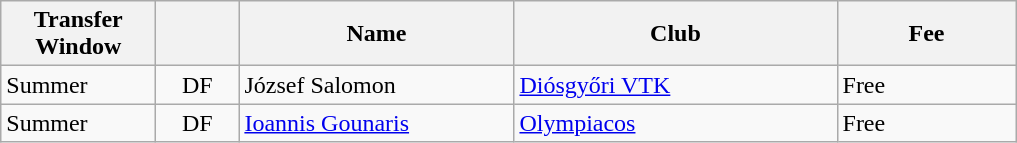<table class="wikitable plainrowheaders">
<tr>
<th scope="col" style="width:6em;">Transfer Window</th>
<th scope="col" style="width:3em;"></th>
<th scope="col" style="width:11em;">Name</th>
<th scope="col" style="width:13em;">Club</th>
<th scope="col" style="width:7em;">Fee</th>
</tr>
<tr>
<td>Summer</td>
<td align="center">DF</td>
<td> József Salomon</td>
<td> <a href='#'>Diósgyőri VTK</a></td>
<td>Free</td>
</tr>
<tr>
<td>Summer</td>
<td align="center">DF</td>
<td> <a href='#'>Ioannis Gounaris</a></td>
<td> <a href='#'>Olympiacos</a></td>
<td>Free</td>
</tr>
</table>
